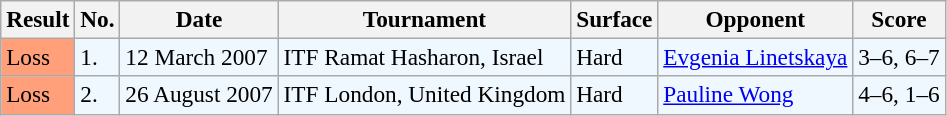<table class="sortable wikitable" style="font-size:97%;">
<tr>
<th>Result</th>
<th>No.</th>
<th>Date</th>
<th>Tournament</th>
<th>Surface</th>
<th>Opponent</th>
<th class="unsortable">Score</th>
</tr>
<tr style="background:#f0f8ff;">
<td bgcolor="FFA07A">Loss</td>
<td>1.</td>
<td>12 March 2007</td>
<td>ITF Ramat Hasharon, Israel</td>
<td>Hard</td>
<td> <a href='#'>Evgenia Linetskaya</a></td>
<td>3–6, 6–7</td>
</tr>
<tr style="background:#f0f8ff;">
<td bgcolor="FFA07A">Loss</td>
<td>2.</td>
<td>26 August 2007</td>
<td>ITF London, United Kingdom</td>
<td>Hard</td>
<td> <a href='#'>Pauline Wong</a></td>
<td>4–6, 1–6</td>
</tr>
</table>
